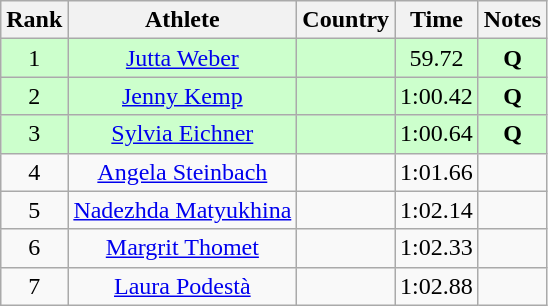<table class="wikitable sortable" style="text-align:center">
<tr>
<th>Rank</th>
<th>Athlete</th>
<th>Country</th>
<th>Time</th>
<th>Notes</th>
</tr>
<tr bgcolor=ccffcc>
<td>1</td>
<td><a href='#'>Jutta Weber</a></td>
<td align=left></td>
<td>59.72</td>
<td><strong>Q</strong></td>
</tr>
<tr bgcolor=ccffcc>
<td>2</td>
<td><a href='#'>Jenny Kemp</a></td>
<td align=left></td>
<td>1:00.42</td>
<td><strong> Q </strong></td>
</tr>
<tr bgcolor=ccffcc>
<td>3</td>
<td><a href='#'>Sylvia Eichner</a></td>
<td align=left></td>
<td>1:00.64</td>
<td><strong>Q</strong></td>
</tr>
<tr>
<td>4</td>
<td><a href='#'>Angela Steinbach</a></td>
<td align=left></td>
<td>1:01.66</td>
<td><strong> </strong></td>
</tr>
<tr>
<td>5</td>
<td><a href='#'>Nadezhda Matyukhina</a></td>
<td align=left></td>
<td>1:02.14</td>
<td><strong> </strong></td>
</tr>
<tr>
<td>6</td>
<td><a href='#'>Margrit Thomet</a></td>
<td align=left></td>
<td>1:02.33</td>
<td><strong> </strong></td>
</tr>
<tr>
<td>7</td>
<td><a href='#'>Laura Podestà</a></td>
<td align=left></td>
<td>1:02.88</td>
<td><strong> </strong></td>
</tr>
</table>
